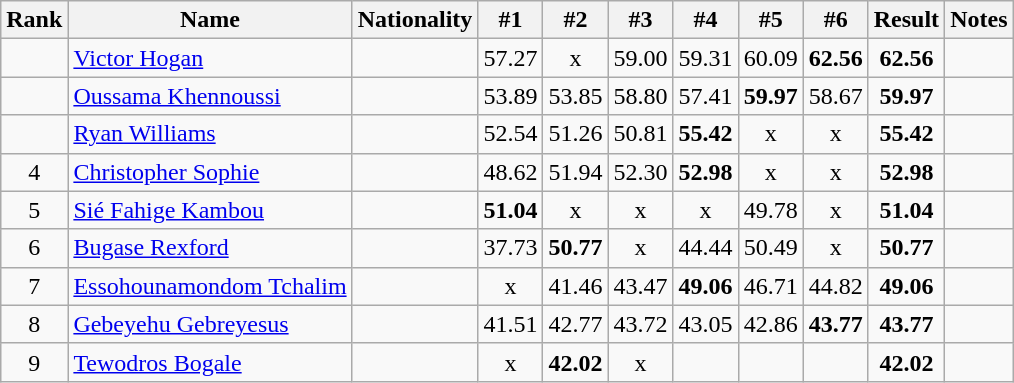<table class="wikitable sortable" style="text-align:center">
<tr>
<th>Rank</th>
<th>Name</th>
<th>Nationality</th>
<th>#1</th>
<th>#2</th>
<th>#3</th>
<th>#4</th>
<th>#5</th>
<th>#6</th>
<th>Result</th>
<th>Notes</th>
</tr>
<tr>
<td></td>
<td align=left><a href='#'>Victor Hogan</a></td>
<td align=left></td>
<td>57.27</td>
<td>x</td>
<td>59.00</td>
<td>59.31</td>
<td>60.09</td>
<td><strong>62.56</strong></td>
<td><strong>62.56</strong></td>
<td></td>
</tr>
<tr>
<td></td>
<td align=left><a href='#'>Oussama Khennoussi</a></td>
<td align=left></td>
<td>53.89</td>
<td>53.85</td>
<td>58.80</td>
<td>57.41</td>
<td><strong>59.97</strong></td>
<td>58.67</td>
<td><strong>59.97</strong></td>
<td></td>
</tr>
<tr>
<td></td>
<td align=left><a href='#'>Ryan Williams</a></td>
<td align=left></td>
<td>52.54</td>
<td>51.26</td>
<td>50.81</td>
<td><strong>55.42</strong></td>
<td>x</td>
<td>x</td>
<td><strong>55.42</strong></td>
<td></td>
</tr>
<tr>
<td>4</td>
<td align=left><a href='#'>Christopher Sophie</a></td>
<td align=left></td>
<td>48.62</td>
<td>51.94</td>
<td>52.30</td>
<td><strong>52.98</strong></td>
<td>x</td>
<td>x</td>
<td><strong>52.98</strong></td>
<td></td>
</tr>
<tr>
<td>5</td>
<td align=left><a href='#'>Sié Fahige Kambou</a></td>
<td align=left></td>
<td><strong>51.04</strong></td>
<td>x</td>
<td>x</td>
<td>x</td>
<td>49.78</td>
<td>x</td>
<td><strong>51.04</strong></td>
<td></td>
</tr>
<tr>
<td>6</td>
<td align=left><a href='#'>Bugase Rexford</a></td>
<td align=left></td>
<td>37.73</td>
<td><strong>50.77</strong></td>
<td>x</td>
<td>44.44</td>
<td>50.49</td>
<td>x</td>
<td><strong>50.77</strong></td>
<td></td>
</tr>
<tr>
<td>7</td>
<td align=left><a href='#'>Essohounamondom Tchalim</a></td>
<td align=left></td>
<td>x</td>
<td>41.46</td>
<td>43.47</td>
<td><strong>49.06</strong></td>
<td>46.71</td>
<td>44.82</td>
<td><strong>49.06</strong></td>
<td></td>
</tr>
<tr>
<td>8</td>
<td align=left><a href='#'>Gebeyehu Gebreyesus</a></td>
<td align=left></td>
<td>41.51</td>
<td>42.77</td>
<td>43.72</td>
<td>43.05</td>
<td>42.86</td>
<td><strong>43.77</strong></td>
<td><strong>43.77</strong></td>
<td></td>
</tr>
<tr>
<td>9</td>
<td align=left><a href='#'>Tewodros Bogale</a></td>
<td align=left></td>
<td>x</td>
<td><strong>42.02</strong></td>
<td>x</td>
<td></td>
<td></td>
<td></td>
<td><strong>42.02</strong></td>
<td></td>
</tr>
</table>
